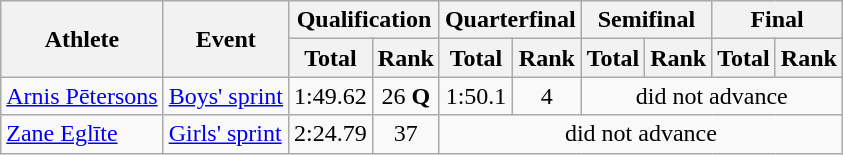<table class="wikitable">
<tr>
<th rowspan="2">Athlete</th>
<th rowspan="2">Event</th>
<th colspan="2">Qualification</th>
<th colspan="2">Quarterfinal</th>
<th colspan="2">Semifinal</th>
<th colspan="2">Final</th>
</tr>
<tr>
<th>Total</th>
<th>Rank</th>
<th>Total</th>
<th>Rank</th>
<th>Total</th>
<th>Rank</th>
<th>Total</th>
<th>Rank</th>
</tr>
<tr>
<td><a href='#'>Arnis Pētersons</a></td>
<td><a href='#'>Boys' sprint</a></td>
<td align="center">1:49.62</td>
<td align="center">26 <strong>Q</strong></td>
<td align="center">1:50.1</td>
<td align="center">4</td>
<td align="center" colspan=4>did not advance</td>
</tr>
<tr>
<td><a href='#'>Zane Eglīte</a></td>
<td><a href='#'>Girls' sprint</a></td>
<td align="center">2:24.79</td>
<td align="center">37</td>
<td align="center" colspan=6>did not advance</td>
</tr>
</table>
